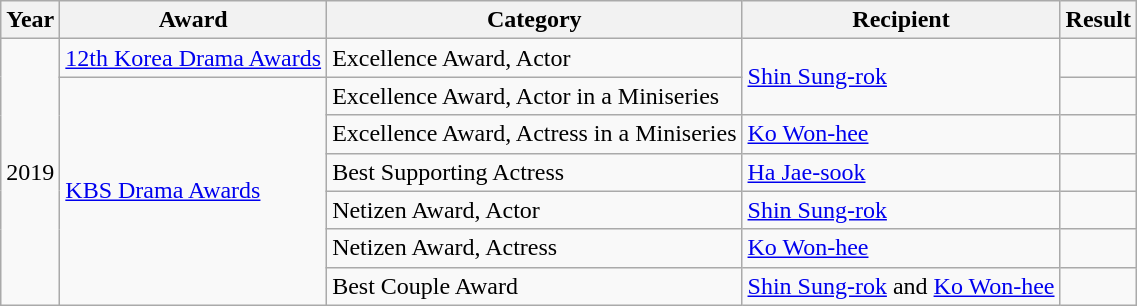<table class="wikitable">
<tr>
<th>Year</th>
<th>Award</th>
<th>Category</th>
<th>Recipient</th>
<th>Result</th>
</tr>
<tr>
<td rowspan=7>2019</td>
<td><a href='#'>12th Korea Drama Awards</a></td>
<td>Excellence Award, Actor</td>
<td rowspan=2><a href='#'>Shin Sung-rok</a></td>
<td></td>
</tr>
<tr>
<td rowspan=6><a href='#'>KBS Drama Awards</a></td>
<td>Excellence Award, Actor in a Miniseries</td>
<td></td>
</tr>
<tr>
<td>Excellence Award, Actress in a Miniseries</td>
<td><a href='#'>Ko Won-hee</a></td>
<td></td>
</tr>
<tr>
<td>Best Supporting Actress</td>
<td><a href='#'>Ha Jae-sook</a></td>
<td></td>
</tr>
<tr>
<td>Netizen Award, Actor</td>
<td><a href='#'>Shin Sung-rok</a></td>
<td></td>
</tr>
<tr>
<td>Netizen Award, Actress</td>
<td><a href='#'>Ko Won-hee</a></td>
<td></td>
</tr>
<tr>
<td>Best Couple Award</td>
<td><a href='#'>Shin Sung-rok</a> and <a href='#'>Ko Won-hee</a></td>
<td></td>
</tr>
</table>
